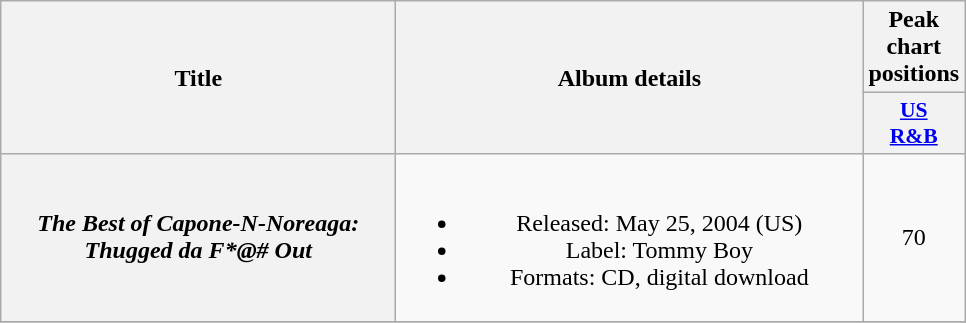<table class="wikitable plainrowheaders" style="text-align:center;" border="1">
<tr>
<th scope="col" rowspan="2" style="width:16em;">Title</th>
<th scope="col" rowspan="2" style="width:19em;">Album details</th>
<th scope="col" colspan="1">Peak chart positions</th>
</tr>
<tr>
<th scope="col" style="width:2.9em;font-size:90%;"><a href='#'>US<br>R&B</a><br></th>
</tr>
<tr>
<th scope="row"><em>The Best of Capone-N-Noreaga: Thugged da F*@# Out</em></th>
<td><br><ul><li>Released: May 25, 2004 <span>(US)</span></li><li>Label: Tommy Boy</li><li>Formats: CD, digital download</li></ul></td>
<td>70</td>
</tr>
<tr>
</tr>
</table>
